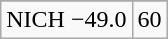<table class="wikitable">
<tr align="center">
</tr>
<tr align="center">
<td>NICH −49.0</td>
<td>60</td>
</tr>
</table>
